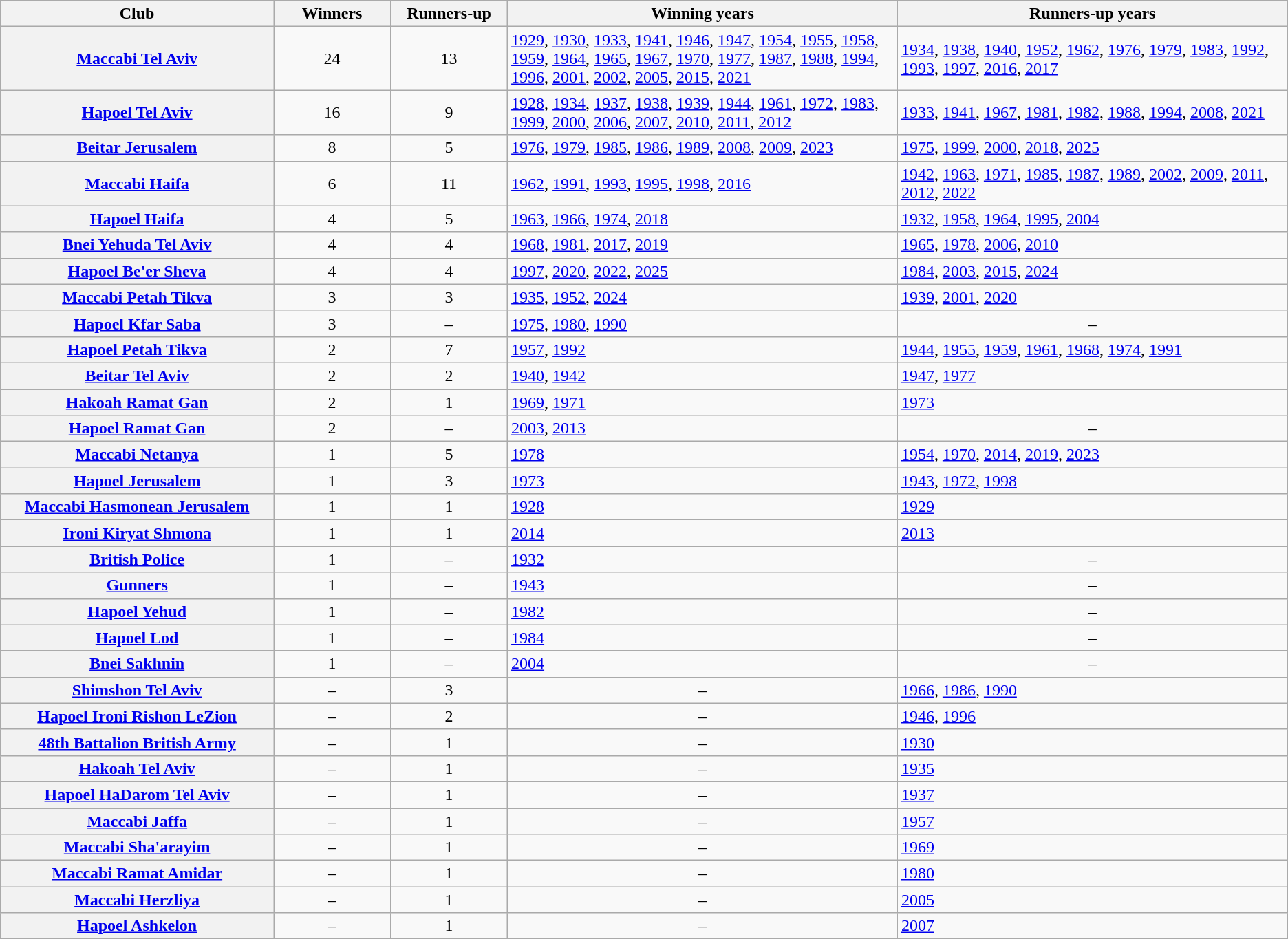<table class="wikitable">
<tr>
<th style="width:21%;">Club</th>
<th style="width:9%;">Winners</th>
<th style="width:9%;">Runners-up</th>
<th style="width:30%;">Winning years</th>
<th style="width:30%;">Runners-up years</th>
</tr>
<tr>
<th scope="row"><a href='#'>Maccabi Tel Aviv</a></th>
<td align="center">24</td>
<td align="center">13</td>
<td><a href='#'>1929</a>, <a href='#'>1930</a>, <a href='#'>1933</a>, <a href='#'>1941</a>, <a href='#'>1946</a>, <a href='#'>1947</a>, <a href='#'>1954</a>, <a href='#'>1955</a>, <a href='#'>1958</a>, <a href='#'>1959</a>, <a href='#'>1964</a>, <a href='#'>1965</a>, <a href='#'>1967</a>, <a href='#'>1970</a>, <a href='#'>1977</a>, <a href='#'>1987</a>, <a href='#'>1988</a>, <a href='#'>1994</a>, <a href='#'>1996</a>, <a href='#'>2001</a>, <a href='#'>2002</a>, <a href='#'>2005</a>, <a href='#'>2015</a>, <a href='#'>2021</a></td>
<td align=left><a href='#'>1934</a>, <a href='#'>1938</a>, <a href='#'>1940</a>, <a href='#'>1952</a>, <a href='#'>1962</a>, <a href='#'>1976</a>, <a href='#'>1979</a>, <a href='#'>1983</a>, <a href='#'>1992</a>, <a href='#'>1993</a>, <a href='#'>1997</a>, <a href='#'>2016</a>, <a href='#'>2017</a></td>
</tr>
<tr>
<th scope="row"><a href='#'>Hapoel Tel Aviv</a></th>
<td align="center">16</td>
<td align="center">9</td>
<td><a href='#'>1928</a>, <a href='#'>1934</a>, <a href='#'>1937</a>, <a href='#'>1938</a>, <a href='#'>1939</a>, <a href='#'>1944</a>, <a href='#'>1961</a>, <a href='#'>1972</a>, <a href='#'>1983</a>, <a href='#'>1999</a>, <a href='#'>2000</a>, <a href='#'>2006</a>, <a href='#'>2007</a>, <a href='#'>2010</a>, <a href='#'>2011</a>, <a href='#'>2012</a></td>
<td><a href='#'>1933</a>, <a href='#'>1941</a>, <a href='#'>1967</a>, <a href='#'>1981</a>, <a href='#'>1982</a>, <a href='#'>1988</a>, <a href='#'>1994</a>, <a href='#'>2008</a>, <a href='#'>2021</a></td>
</tr>
<tr>
<th scope="row"><a href='#'>Beitar Jerusalem</a></th>
<td align="center">8</td>
<td align="center">5</td>
<td><a href='#'>1976</a>, <a href='#'>1979</a>, <a href='#'>1985</a>, <a href='#'>1986</a>, <a href='#'>1989</a>, <a href='#'>2008</a>, <a href='#'>2009</a>, <a href='#'>2023</a></td>
<td><a href='#'>1975</a>, <a href='#'>1999</a>, <a href='#'>2000</a>, <a href='#'>2018</a>, <a href='#'>2025</a></td>
</tr>
<tr>
<th scope="row"><a href='#'>Maccabi Haifa</a></th>
<td align="center">6</td>
<td align="center">11</td>
<td><a href='#'>1962</a>, <a href='#'>1991</a>, <a href='#'>1993</a>, <a href='#'>1995</a>, <a href='#'>1998</a>, <a href='#'>2016</a></td>
<td><a href='#'>1942</a>, <a href='#'>1963</a>, <a href='#'>1971</a>, <a href='#'>1985</a>, <a href='#'>1987</a>, <a href='#'>1989</a>, <a href='#'>2002</a>, <a href='#'>2009</a>, <a href='#'>2011</a>, <a href='#'>2012</a>, <a href='#'>2022</a></td>
</tr>
<tr>
<th scope="row"><a href='#'>Hapoel Haifa</a></th>
<td align="center">4</td>
<td align="center">5</td>
<td><a href='#'>1963</a>, <a href='#'>1966</a>, <a href='#'>1974</a>, <a href='#'>2018</a></td>
<td><a href='#'>1932</a>, <a href='#'>1958</a>, <a href='#'>1964</a>, <a href='#'>1995</a>, <a href='#'>2004</a></td>
</tr>
<tr>
<th scope="row"><a href='#'>Bnei Yehuda Tel Aviv</a></th>
<td align="center">4</td>
<td align="center">4</td>
<td><a href='#'>1968</a>, <a href='#'>1981</a>, <a href='#'>2017</a>, <a href='#'>2019</a></td>
<td><a href='#'>1965</a>, <a href='#'>1978</a>, <a href='#'>2006</a>, <a href='#'>2010</a></td>
</tr>
<tr>
<th scope="row"><a href='#'>Hapoel Be'er Sheva</a></th>
<td align="center">4</td>
<td align="center">4</td>
<td><a href='#'>1997</a>, <a href='#'>2020</a>, <a href='#'>2022</a>, <a href='#'>2025</a></td>
<td><a href='#'>1984</a>, <a href='#'>2003</a>, <a href='#'>2015</a>, <a href='#'>2024</a></td>
</tr>
<tr>
<th scope="row"><a href='#'>Maccabi Petah Tikva</a></th>
<td align="center">3</td>
<td align="center">3</td>
<td><a href='#'>1935</a>, <a href='#'>1952</a>, <a href='#'>2024</a></td>
<td><a href='#'>1939</a>, <a href='#'>2001</a>, <a href='#'>2020</a></td>
</tr>
<tr>
<th scope="row"><a href='#'>Hapoel Kfar Saba</a></th>
<td align="center">3</td>
<td align="center">–</td>
<td><a href='#'>1975</a>, <a href='#'>1980</a>, <a href='#'>1990</a></td>
<td align="center">–</td>
</tr>
<tr>
<th scope="row"><a href='#'>Hapoel Petah Tikva</a></th>
<td align="center">2</td>
<td align="center">7</td>
<td><a href='#'>1957</a>, <a href='#'>1992</a></td>
<td><a href='#'>1944</a>, <a href='#'>1955</a>, <a href='#'>1959</a>, <a href='#'>1961</a>, <a href='#'>1968</a>, <a href='#'>1974</a>, <a href='#'>1991</a></td>
</tr>
<tr>
<th scope="row"><a href='#'>Beitar Tel Aviv</a></th>
<td align="center">2</td>
<td align="center">2</td>
<td><a href='#'>1940</a>, <a href='#'>1942</a></td>
<td><a href='#'>1947</a>, <a href='#'>1977</a></td>
</tr>
<tr>
<th scope="row"><a href='#'>Hakoah Ramat Gan</a></th>
<td align="center">2</td>
<td align="center">1</td>
<td><a href='#'>1969</a>, <a href='#'>1971</a></td>
<td><a href='#'>1973</a></td>
</tr>
<tr>
<th scope="row"><a href='#'>Hapoel Ramat Gan</a></th>
<td align="center">2</td>
<td align="center">–</td>
<td><a href='#'>2003</a>, <a href='#'>2013</a></td>
<td align="center">–</td>
</tr>
<tr>
<th scope="row"><a href='#'>Maccabi Netanya</a></th>
<td align="center">1</td>
<td align="center">5</td>
<td><a href='#'>1978</a></td>
<td><a href='#'>1954</a>, <a href='#'>1970</a>, <a href='#'>2014</a>, <a href='#'>2019</a>, <a href='#'>2023</a></td>
</tr>
<tr>
<th scope="row"><a href='#'>Hapoel Jerusalem</a></th>
<td align="center">1</td>
<td align="center">3</td>
<td><a href='#'>1973</a></td>
<td><a href='#'>1943</a>, <a href='#'>1972</a>, <a href='#'>1998</a></td>
</tr>
<tr>
<th scope="row"><a href='#'>Maccabi Hasmonean Jerusalem</a></th>
<td align="center">1</td>
<td align="center">1</td>
<td><a href='#'>1928</a></td>
<td><a href='#'>1929</a></td>
</tr>
<tr>
<th scope="row"><a href='#'>Ironi Kiryat Shmona</a></th>
<td align="center">1</td>
<td align="center">1</td>
<td><a href='#'>2014</a></td>
<td><a href='#'>2013</a></td>
</tr>
<tr>
<th scope="row"><a href='#'>British Police</a></th>
<td align="center">1</td>
<td align="center">–</td>
<td><a href='#'>1932</a></td>
<td align="center">–</td>
</tr>
<tr>
<th scope="row"><a href='#'>Gunners</a></th>
<td align="center">1</td>
<td align="center">–</td>
<td><a href='#'>1943</a></td>
<td align="center">–</td>
</tr>
<tr>
<th scope="row"><a href='#'>Hapoel Yehud</a></th>
<td align="center">1</td>
<td align="center">–</td>
<td><a href='#'>1982</a></td>
<td align="center">–</td>
</tr>
<tr>
<th scope="row"><a href='#'>Hapoel Lod</a></th>
<td align="center">1</td>
<td align="center">–</td>
<td><a href='#'>1984</a></td>
<td align="center">–</td>
</tr>
<tr>
<th scope="row"><a href='#'>Bnei Sakhnin</a></th>
<td align="center">1</td>
<td align="center">–</td>
<td><a href='#'>2004</a></td>
<td align="center">–</td>
</tr>
<tr>
<th scope="row"><a href='#'>Shimshon Tel Aviv</a></th>
<td align="center">–</td>
<td align="center">3</td>
<td align="center">–</td>
<td><a href='#'>1966</a>, <a href='#'>1986</a>, <a href='#'>1990</a></td>
</tr>
<tr>
<th scope="row"><a href='#'>Hapoel Ironi Rishon LeZion</a></th>
<td align="center">–</td>
<td align="center">2</td>
<td align="center">–</td>
<td><a href='#'>1946</a>, <a href='#'>1996</a></td>
</tr>
<tr>
<th scope="row"><a href='#'>48th Battalion British Army</a></th>
<td align="center">–</td>
<td align="center">1</td>
<td align="center">–</td>
<td><a href='#'>1930</a></td>
</tr>
<tr>
<th scope="row"><a href='#'>Hakoah Tel Aviv</a></th>
<td align="center">–</td>
<td align="center">1</td>
<td align="center">–</td>
<td><a href='#'>1935</a></td>
</tr>
<tr>
<th scope="row"><a href='#'>Hapoel HaDarom Tel Aviv</a></th>
<td align="center">–</td>
<td align="center">1</td>
<td align="center">–</td>
<td><a href='#'>1937</a></td>
</tr>
<tr>
<th scope="row"><a href='#'>Maccabi Jaffa</a></th>
<td align="center">–</td>
<td align="center">1</td>
<td align="center">–</td>
<td><a href='#'>1957</a></td>
</tr>
<tr>
<th scope="row"><a href='#'>Maccabi Sha'arayim</a></th>
<td align="center">–</td>
<td align="center">1</td>
<td align="center">–</td>
<td><a href='#'>1969</a></td>
</tr>
<tr>
<th scope="row"><a href='#'>Maccabi Ramat Amidar</a></th>
<td align="center">–</td>
<td align="center">1</td>
<td align="center">–</td>
<td><a href='#'>1980</a></td>
</tr>
<tr>
<th scope="row"><a href='#'>Maccabi Herzliya</a></th>
<td align="center">–</td>
<td align="center">1</td>
<td align="center">–</td>
<td><a href='#'>2005</a></td>
</tr>
<tr>
<th scope="row"><a href='#'>Hapoel Ashkelon</a></th>
<td align="center">–</td>
<td align="center">1</td>
<td align="center">–</td>
<td><a href='#'>2007</a></td>
</tr>
</table>
